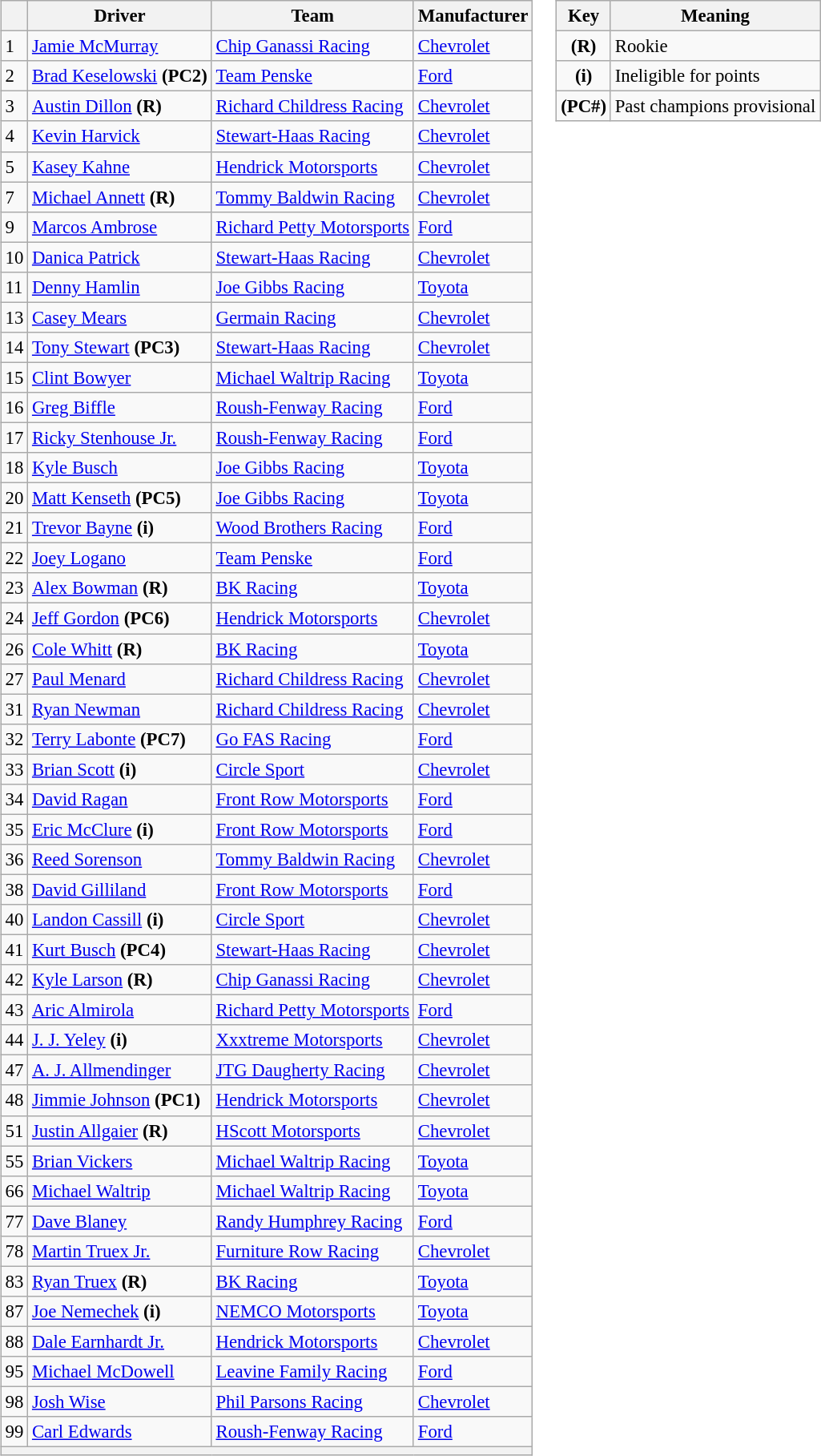<table>
<tr>
<td><br><table class="wikitable" style="font-size:95%">
<tr>
<th></th>
<th>Driver</th>
<th>Team</th>
<th>Manufacturer</th>
</tr>
<tr>
<td>1</td>
<td><a href='#'>Jamie McMurray</a></td>
<td><a href='#'>Chip Ganassi Racing</a></td>
<td><a href='#'>Chevrolet</a></td>
</tr>
<tr>
<td>2</td>
<td><a href='#'>Brad Keselowski</a> <strong>(PC2)</strong></td>
<td><a href='#'>Team Penske</a></td>
<td><a href='#'>Ford</a></td>
</tr>
<tr>
<td>3</td>
<td><a href='#'>Austin Dillon</a> <strong>(R)</strong></td>
<td><a href='#'>Richard Childress Racing</a></td>
<td><a href='#'>Chevrolet</a></td>
</tr>
<tr>
<td>4</td>
<td><a href='#'>Kevin Harvick</a></td>
<td><a href='#'>Stewart-Haas Racing</a></td>
<td><a href='#'>Chevrolet</a></td>
</tr>
<tr>
<td>5</td>
<td><a href='#'>Kasey Kahne</a></td>
<td><a href='#'>Hendrick Motorsports</a></td>
<td><a href='#'>Chevrolet</a></td>
</tr>
<tr>
<td>7</td>
<td><a href='#'>Michael Annett</a> <strong>(R)</strong></td>
<td><a href='#'>Tommy Baldwin Racing</a></td>
<td><a href='#'>Chevrolet</a></td>
</tr>
<tr>
<td>9</td>
<td><a href='#'>Marcos Ambrose</a></td>
<td><a href='#'>Richard Petty Motorsports</a></td>
<td><a href='#'>Ford</a></td>
</tr>
<tr>
<td>10</td>
<td><a href='#'>Danica Patrick</a></td>
<td><a href='#'>Stewart-Haas Racing</a></td>
<td><a href='#'>Chevrolet</a></td>
</tr>
<tr>
<td>11</td>
<td><a href='#'>Denny Hamlin</a></td>
<td><a href='#'>Joe Gibbs Racing</a></td>
<td><a href='#'>Toyota</a></td>
</tr>
<tr>
<td>13</td>
<td><a href='#'>Casey Mears</a></td>
<td><a href='#'>Germain Racing</a></td>
<td><a href='#'>Chevrolet</a></td>
</tr>
<tr>
<td>14</td>
<td><a href='#'>Tony Stewart</a> <strong>(PC3)</strong></td>
<td><a href='#'>Stewart-Haas Racing</a></td>
<td><a href='#'>Chevrolet</a></td>
</tr>
<tr>
<td>15</td>
<td><a href='#'>Clint Bowyer</a></td>
<td><a href='#'>Michael Waltrip Racing</a></td>
<td><a href='#'>Toyota</a></td>
</tr>
<tr>
<td>16</td>
<td><a href='#'>Greg Biffle</a></td>
<td><a href='#'>Roush-Fenway Racing</a></td>
<td><a href='#'>Ford</a></td>
</tr>
<tr>
<td>17</td>
<td><a href='#'>Ricky Stenhouse Jr.</a></td>
<td><a href='#'>Roush-Fenway Racing</a></td>
<td><a href='#'>Ford</a></td>
</tr>
<tr>
<td>18</td>
<td><a href='#'>Kyle Busch</a></td>
<td><a href='#'>Joe Gibbs Racing</a></td>
<td><a href='#'>Toyota</a></td>
</tr>
<tr>
<td>20</td>
<td><a href='#'>Matt Kenseth</a> <strong>(PC5)</strong></td>
<td><a href='#'>Joe Gibbs Racing</a></td>
<td><a href='#'>Toyota</a></td>
</tr>
<tr>
<td>21</td>
<td><a href='#'>Trevor Bayne</a> <strong>(i)</strong></td>
<td><a href='#'>Wood Brothers Racing</a></td>
<td><a href='#'>Ford</a></td>
</tr>
<tr>
<td>22</td>
<td><a href='#'>Joey Logano</a></td>
<td><a href='#'>Team Penske</a></td>
<td><a href='#'>Ford</a></td>
</tr>
<tr>
<td>23</td>
<td><a href='#'>Alex Bowman</a> <strong>(R)</strong></td>
<td><a href='#'>BK Racing</a></td>
<td><a href='#'>Toyota</a></td>
</tr>
<tr>
<td>24</td>
<td><a href='#'>Jeff Gordon</a> <strong>(PC6)</strong></td>
<td><a href='#'>Hendrick Motorsports</a></td>
<td><a href='#'>Chevrolet</a></td>
</tr>
<tr>
<td>26</td>
<td><a href='#'>Cole Whitt</a> <strong>(R)</strong></td>
<td><a href='#'>BK Racing</a></td>
<td><a href='#'>Toyota</a></td>
</tr>
<tr>
<td>27</td>
<td><a href='#'>Paul Menard</a></td>
<td><a href='#'>Richard Childress Racing</a></td>
<td><a href='#'>Chevrolet</a></td>
</tr>
<tr>
<td>31</td>
<td><a href='#'>Ryan Newman</a></td>
<td><a href='#'>Richard Childress Racing</a></td>
<td><a href='#'>Chevrolet</a></td>
</tr>
<tr>
<td>32</td>
<td><a href='#'>Terry Labonte</a> <strong>(PC7)</strong></td>
<td><a href='#'>Go FAS Racing</a></td>
<td><a href='#'>Ford</a></td>
</tr>
<tr>
<td>33</td>
<td><a href='#'>Brian Scott</a> <strong>(i)</strong></td>
<td><a href='#'>Circle Sport</a></td>
<td><a href='#'>Chevrolet</a></td>
</tr>
<tr>
<td>34</td>
<td><a href='#'>David Ragan</a></td>
<td><a href='#'>Front Row Motorsports</a></td>
<td><a href='#'>Ford</a></td>
</tr>
<tr>
<td>35</td>
<td><a href='#'>Eric McClure</a> <strong>(i)</strong></td>
<td><a href='#'>Front Row Motorsports</a></td>
<td><a href='#'>Ford</a></td>
</tr>
<tr>
<td>36</td>
<td><a href='#'>Reed Sorenson</a></td>
<td><a href='#'>Tommy Baldwin Racing</a></td>
<td><a href='#'>Chevrolet</a></td>
</tr>
<tr>
<td>38</td>
<td><a href='#'>David Gilliland</a></td>
<td><a href='#'>Front Row Motorsports</a></td>
<td><a href='#'>Ford</a></td>
</tr>
<tr>
<td>40</td>
<td><a href='#'>Landon Cassill</a> <strong>(i)</strong></td>
<td><a href='#'>Circle Sport</a></td>
<td><a href='#'>Chevrolet</a></td>
</tr>
<tr>
<td>41</td>
<td><a href='#'>Kurt Busch</a> <strong>(PC4)</strong></td>
<td><a href='#'>Stewart-Haas Racing</a></td>
<td><a href='#'>Chevrolet</a></td>
</tr>
<tr>
<td>42</td>
<td><a href='#'>Kyle Larson</a> <strong>(R)</strong></td>
<td><a href='#'>Chip Ganassi Racing</a></td>
<td><a href='#'>Chevrolet</a></td>
</tr>
<tr>
<td>43</td>
<td><a href='#'>Aric Almirola</a></td>
<td><a href='#'>Richard Petty Motorsports</a></td>
<td><a href='#'>Ford</a></td>
</tr>
<tr>
<td>44</td>
<td><a href='#'>J. J. Yeley</a> <strong>(i)</strong></td>
<td><a href='#'>Xxxtreme Motorsports</a></td>
<td><a href='#'>Chevrolet</a></td>
</tr>
<tr>
<td>47</td>
<td><a href='#'>A. J. Allmendinger</a></td>
<td><a href='#'>JTG Daugherty Racing</a></td>
<td><a href='#'>Chevrolet</a></td>
</tr>
<tr>
<td>48</td>
<td><a href='#'>Jimmie Johnson</a> <strong>(PC1)</strong></td>
<td><a href='#'>Hendrick Motorsports</a></td>
<td><a href='#'>Chevrolet</a></td>
</tr>
<tr>
<td>51</td>
<td><a href='#'>Justin Allgaier</a> <strong>(R)</strong></td>
<td><a href='#'>HScott Motorsports</a></td>
<td><a href='#'>Chevrolet</a></td>
</tr>
<tr>
<td>55</td>
<td><a href='#'>Brian Vickers</a></td>
<td><a href='#'>Michael Waltrip Racing</a></td>
<td><a href='#'>Toyota</a></td>
</tr>
<tr>
<td>66</td>
<td><a href='#'>Michael Waltrip</a></td>
<td><a href='#'>Michael Waltrip Racing</a></td>
<td><a href='#'>Toyota</a></td>
</tr>
<tr>
<td>77</td>
<td><a href='#'>Dave Blaney</a></td>
<td><a href='#'>Randy Humphrey Racing</a></td>
<td><a href='#'>Ford</a></td>
</tr>
<tr>
<td>78</td>
<td><a href='#'>Martin Truex Jr.</a></td>
<td><a href='#'>Furniture Row Racing</a></td>
<td><a href='#'>Chevrolet</a></td>
</tr>
<tr>
<td>83</td>
<td><a href='#'>Ryan Truex</a> <strong>(R)</strong></td>
<td><a href='#'>BK Racing</a></td>
<td><a href='#'>Toyota</a></td>
</tr>
<tr>
<td>87</td>
<td><a href='#'>Joe Nemechek</a> <strong>(i)</strong></td>
<td><a href='#'>NEMCO Motorsports</a></td>
<td><a href='#'>Toyota</a></td>
</tr>
<tr>
<td>88</td>
<td><a href='#'>Dale Earnhardt Jr.</a></td>
<td><a href='#'>Hendrick Motorsports</a></td>
<td><a href='#'>Chevrolet</a></td>
</tr>
<tr>
<td>95</td>
<td><a href='#'>Michael McDowell</a></td>
<td><a href='#'>Leavine Family Racing</a></td>
<td><a href='#'>Ford</a></td>
</tr>
<tr>
<td>98</td>
<td><a href='#'>Josh Wise</a></td>
<td><a href='#'>Phil Parsons Racing</a></td>
<td><a href='#'>Chevrolet</a></td>
</tr>
<tr>
<td>99</td>
<td><a href='#'>Carl Edwards</a></td>
<td><a href='#'>Roush-Fenway Racing</a></td>
<td><a href='#'>Ford</a></td>
</tr>
<tr>
<th colspan="4"></th>
</tr>
</table>
</td>
<td valign="top"><br><table align="right" class="wikitable" style="font-size: 95%;">
<tr>
<th>Key</th>
<th>Meaning</th>
</tr>
<tr>
<td align="center"><strong>(R)</strong></td>
<td>Rookie</td>
</tr>
<tr>
<td align="center"><strong>(i)</strong></td>
<td>Ineligible for points</td>
</tr>
<tr>
<td align="center"><strong>(PC#)</strong></td>
<td>Past champions provisional</td>
</tr>
</table>
</td>
</tr>
</table>
